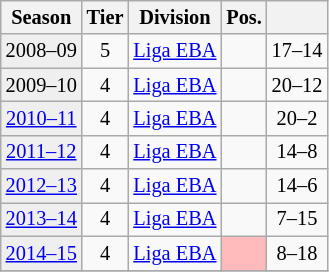<table class="wikitable" style="font-size:85%; text-align:center">
<tr>
<th>Season</th>
<th>Tier</th>
<th>Division</th>
<th>Pos.</th>
<th></th>
</tr>
<tr>
<td bgcolor=#efefef>2008–09</td>
<td>5</td>
<td align=left><a href='#'>Liga EBA</a></td>
<td></td>
<td>17–14</td>
</tr>
<tr>
<td bgcolor=#efefef>2009–10</td>
<td>4</td>
<td align=left><a href='#'>Liga EBA</a></td>
<td></td>
<td>20–12</td>
</tr>
<tr>
<td bgcolor=#efefef><a href='#'>2010–11</a></td>
<td>4</td>
<td align=left><a href='#'>Liga EBA</a></td>
<td></td>
<td>20–2</td>
</tr>
<tr>
<td bgcolor=#efefef><a href='#'>2011–12</a></td>
<td>4</td>
<td align=left><a href='#'>Liga EBA</a></td>
<td></td>
<td>14–8</td>
</tr>
<tr>
<td bgcolor=#efefef><a href='#'>2012–13</a></td>
<td>4</td>
<td align=left><a href='#'>Liga EBA</a></td>
<td></td>
<td>14–6</td>
</tr>
<tr>
<td bgcolor=#efefef><a href='#'>2013–14</a></td>
<td>4</td>
<td align=left><a href='#'>Liga EBA</a></td>
<td></td>
<td>7–15</td>
</tr>
<tr>
<td bgcolor=#efefef><a href='#'>2014–15</a></td>
<td>4</td>
<td align=left><a href='#'>Liga EBA</a></td>
<td bgcolor=#FFBBBB></td>
<td>8–18</td>
</tr>
<tr>
</tr>
</table>
